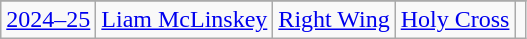<table class="wikitable sortable">
<tr>
</tr>
<tr align=center>
<td><a href='#'>2024–25</a></td>
<td><a href='#'>Liam McLinskey</a></td>
<td><a href='#'>Right Wing</a></td>
<td><a href='#'>Holy Cross</a></td>
<td></td>
</tr>
</table>
